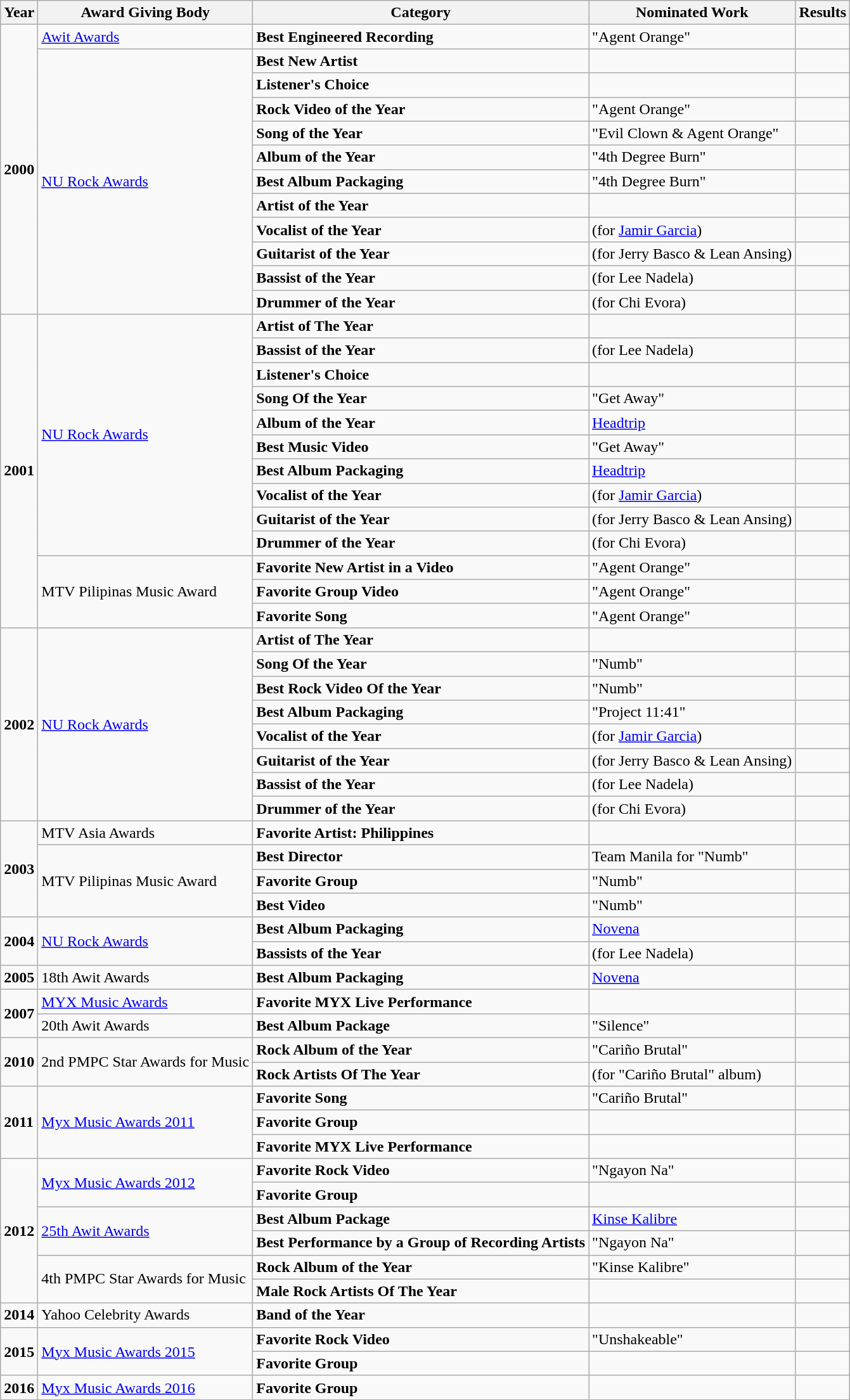<table class="wikitable">
<tr>
<th>Year</th>
<th>Award Giving Body</th>
<th>Category</th>
<th>Nominated Work</th>
<th>Results</th>
</tr>
<tr>
<td rowspan=12><strong>2000</strong></td>
<td><a href='#'>Awit Awards</a></td>
<td><strong>Best Engineered Recording</strong></td>
<td>"Agent Orange"</td>
<td></td>
</tr>
<tr>
<td rowspan=11><a href='#'>NU Rock Awards</a></td>
<td><strong>Best New Artist</strong></td>
<td></td>
<td></td>
</tr>
<tr>
<td><strong>Listener's Choice</strong></td>
<td></td>
<td></td>
</tr>
<tr>
<td><strong>Rock Video of the Year</strong></td>
<td>"Agent Orange"</td>
<td></td>
</tr>
<tr>
<td><strong>Song of the Year</strong></td>
<td>"Evil Clown & Agent Orange"</td>
<td></td>
</tr>
<tr>
<td><strong>Album of the Year</strong></td>
<td>"4th Degree Burn"</td>
<td></td>
</tr>
<tr>
<td><strong>Best Album Packaging</strong></td>
<td>"4th Degree Burn"</td>
<td></td>
</tr>
<tr>
<td><strong>Artist of the Year</strong></td>
<td></td>
<td></td>
</tr>
<tr>
<td><strong>Vocalist of the Year</strong></td>
<td>(for <a href='#'>Jamir Garcia</a>)</td>
<td></td>
</tr>
<tr>
<td><strong>Guitarist of the Year</strong></td>
<td>(for Jerry Basco & Lean Ansing)</td>
<td></td>
</tr>
<tr>
<td><strong>Bassist of the Year</strong></td>
<td>(for Lee Nadela)</td>
<td></td>
</tr>
<tr>
<td><strong>Drummer of the Year</strong></td>
<td>(for Chi Evora)</td>
<td></td>
</tr>
<tr>
<td rowspan=13><strong>2001</strong></td>
<td rowspan=10><a href='#'>NU Rock Awards</a></td>
<td><strong>Artist of The Year</strong></td>
<td></td>
<td></td>
</tr>
<tr>
<td><strong>Bassist of the Year</strong></td>
<td>(for Lee Nadela)</td>
<td></td>
</tr>
<tr>
<td><strong>Listener's Choice</strong></td>
<td></td>
<td></td>
</tr>
<tr>
<td><strong>Song Of the Year</strong></td>
<td>"Get Away"</td>
<td></td>
</tr>
<tr>
<td><strong>Album of the Year</strong></td>
<td><a href='#'>Headtrip</a></td>
<td></td>
</tr>
<tr>
<td><strong>Best Music Video</strong></td>
<td>"Get Away"</td>
<td></td>
</tr>
<tr>
<td><strong>Best Album Packaging</strong></td>
<td><a href='#'>Headtrip</a></td>
<td></td>
</tr>
<tr>
<td><strong>Vocalist of the Year</strong></td>
<td>(for <a href='#'>Jamir Garcia</a>)</td>
<td></td>
</tr>
<tr>
<td><strong>Guitarist of the Year</strong></td>
<td>(for Jerry Basco & Lean Ansing)</td>
<td></td>
</tr>
<tr>
<td><strong>Drummer of the Year</strong></td>
<td>(for Chi Evora)</td>
<td></td>
</tr>
<tr>
<td rowspan=3>MTV Pilipinas Music Award</td>
<td><strong>Favorite New Artist in a Video</strong></td>
<td>"Agent Orange"</td>
<td></td>
</tr>
<tr>
<td><strong>Favorite Group Video</strong></td>
<td>"Agent Orange"</td>
<td></td>
</tr>
<tr>
<td><strong>Favorite Song</strong></td>
<td>"Agent Orange"</td>
<td></td>
</tr>
<tr>
<td rowspan=8><strong>2002</strong></td>
<td rowspan=8><a href='#'>NU Rock Awards</a></td>
<td><strong>Artist of The Year</strong></td>
<td></td>
<td></td>
</tr>
<tr>
<td><strong>Song Of the Year</strong></td>
<td>"Numb"</td>
<td></td>
</tr>
<tr>
<td><strong>Best Rock Video Of the Year</strong></td>
<td>"Numb"</td>
<td></td>
</tr>
<tr>
<td><strong>Best Album Packaging</strong></td>
<td>"Project 11:41"</td>
<td></td>
</tr>
<tr>
<td><strong>Vocalist of the Year</strong></td>
<td>(for <a href='#'>Jamir Garcia</a>)</td>
<td></td>
</tr>
<tr>
<td><strong>Guitarist of the Year</strong></td>
<td>(for Jerry Basco & Lean Ansing)</td>
<td></td>
</tr>
<tr>
<td><strong>Bassist of the Year</strong></td>
<td>(for Lee Nadela)</td>
<td></td>
</tr>
<tr>
<td><strong>Drummer of the Year</strong></td>
<td>(for Chi Evora)</td>
<td></td>
</tr>
<tr>
<td rowspan=4><strong>2003</strong></td>
<td>MTV Asia Awards</td>
<td><strong>Favorite Artist: Philippines</strong></td>
<td></td>
<td></td>
</tr>
<tr>
<td rowspan=3>MTV Pilipinas Music Award</td>
<td><strong>Best Director</strong></td>
<td>Team Manila for "Numb"</td>
<td></td>
</tr>
<tr>
<td><strong>Favorite Group</strong></td>
<td>"Numb"</td>
<td></td>
</tr>
<tr>
<td><strong>Best Video</strong></td>
<td>"Numb"</td>
<td></td>
</tr>
<tr>
<td rowspan=2><strong>2004</strong></td>
<td rowspan=2><a href='#'>NU Rock Awards</a></td>
<td><strong>Best Album Packaging</strong></td>
<td><a href='#'>Novena</a></td>
<td></td>
</tr>
<tr>
<td><strong>Bassists of the Year</strong></td>
<td>(for Lee Nadela)</td>
<td></td>
</tr>
<tr>
<td><strong>2005</strong></td>
<td>18th Awit Awards</td>
<td><strong>Best Album Packaging</strong></td>
<td><a href='#'>Novena</a></td>
<td></td>
</tr>
<tr>
<td rowspan=2><strong>2007</strong></td>
<td><a href='#'>MYX Music Awards</a></td>
<td><strong>Favorite MYX Live Performance</strong></td>
<td></td>
<td></td>
</tr>
<tr>
<td>20th Awit Awards</td>
<td><strong>Best Album Package</strong></td>
<td>"Silence"</td>
<td></td>
</tr>
<tr>
<td rowspan=2><strong>2010</strong></td>
<td rowspan=2>2nd PMPC Star Awards for Music</td>
<td><strong>Rock Album of the Year</strong></td>
<td>"Cariño Brutal"</td>
<td></td>
</tr>
<tr>
<td><strong>Rock Artists Of The Year</strong></td>
<td>(for "Cariño Brutal" album)</td>
<td></td>
</tr>
<tr>
<td rowspan=3><strong>2011</strong></td>
<td rowspan=3><a href='#'>Myx Music Awards 2011</a></td>
<td><strong>Favorite Song</strong></td>
<td>"Cariño Brutal"</td>
<td></td>
</tr>
<tr>
<td><strong>Favorite Group</strong></td>
<td></td>
<td></td>
</tr>
<tr>
<td><strong>Favorite MYX Live Performance</strong></td>
<td></td>
<td></td>
</tr>
<tr>
<td rowspan=6><strong>2012</strong></td>
<td rowspan=2><a href='#'>Myx Music Awards 2012</a></td>
<td><strong>Favorite Rock Video</strong></td>
<td>"Ngayon Na"</td>
<td></td>
</tr>
<tr>
<td><strong>Favorite Group</strong></td>
<td></td>
<td></td>
</tr>
<tr>
<td rowspan=2><a href='#'>25th Awit Awards</a></td>
<td><strong>Best Album Package</strong></td>
<td><a href='#'>Kinse Kalibre</a></td>
<td></td>
</tr>
<tr>
<td><strong>Best Performance by a Group of Recording Artists</strong></td>
<td>"Ngayon Na"</td>
<td></td>
</tr>
<tr>
<td rowspan=2>4th PMPC Star Awards for Music</td>
<td><strong>Rock Album of the Year</strong></td>
<td>"Kinse Kalibre"</td>
<td></td>
</tr>
<tr>
<td><strong>Male Rock Artists Of The Year</strong></td>
<td></td>
<td></td>
</tr>
<tr>
<td><strong>2014</strong></td>
<td>Yahoo Celebrity Awards</td>
<td><strong>Band of the Year</strong></td>
<td></td>
<td></td>
</tr>
<tr>
<td rowspan=2><strong>2015</strong></td>
<td rowspan=2><a href='#'>Myx Music Awards 2015</a></td>
<td><strong>Favorite Rock Video</strong></td>
<td>"Unshakeable"</td>
<td></td>
</tr>
<tr>
<td><strong>Favorite Group</strong></td>
<td></td>
<td></td>
</tr>
<tr>
<td><strong>2016</strong></td>
<td><a href='#'>Myx Music Awards 2016</a></td>
<td><strong>Favorite Group</strong></td>
<td></td>
<td></td>
</tr>
<tr>
</tr>
</table>
